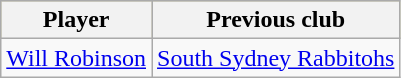<table class="wikitable">
<tr style="background:#bdb76b;">
<th>Player</th>
<th>Previous club</th>
</tr>
<tr>
<td><a href='#'>Will Robinson</a></td>
<td><a href='#'>South Sydney Rabbitohs</a></td>
</tr>
</table>
